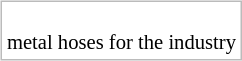<table style="float: right; border: 1px solid #BBB; margin: .46em 0 0 .2em;">
<tr style="font-size: 86%;">
<td valign="top"> <br>metal hoses for the industry</td>
</tr>
</table>
